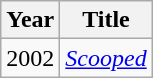<table class="wikitable">
<tr>
<th>Year</th>
<th>Title</th>
</tr>
<tr>
<td>2002</td>
<td><em><a href='#'>Scooped</a></em></td>
</tr>
</table>
